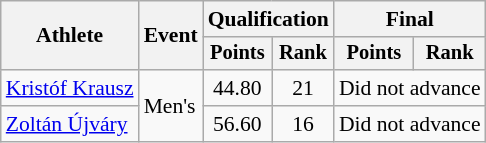<table class=wikitable style="font-size:90%">
<tr>
<th rowspan="2">Athlete</th>
<th rowspan="2">Event</th>
<th colspan="2">Qualification</th>
<th colspan="2">Final</th>
</tr>
<tr style="font-size:95%">
<th>Points</th>
<th>Rank</th>
<th>Points</th>
<th>Rank</th>
</tr>
<tr align=center>
<td align=left><a href='#'>Kristóf Krausz</a></td>
<td align=left rowspan=2>Men's</td>
<td>44.80</td>
<td>21</td>
<td colspan=2>Did not advance</td>
</tr>
<tr align=center>
<td align=left><a href='#'>Zoltán Újváry</a></td>
<td>56.60</td>
<td>16</td>
<td colspan=2>Did not advance</td>
</tr>
</table>
